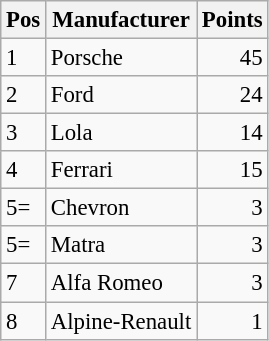<table class="wikitable" style="font-size: 95%;">
<tr>
<th>Pos</th>
<th>Manufacturer</th>
<th>Points</th>
</tr>
<tr>
<td>1</td>
<td> Porsche</td>
<td align=right>45</td>
</tr>
<tr>
<td>2</td>
<td> Ford</td>
<td align=right>24</td>
</tr>
<tr>
<td>3</td>
<td> Lola</td>
<td align=right>14</td>
</tr>
<tr>
<td>4</td>
<td> Ferrari</td>
<td align=right>15</td>
</tr>
<tr>
<td>5=</td>
<td> Chevron</td>
<td align=right>3</td>
</tr>
<tr>
<td>5=</td>
<td> Matra</td>
<td align=right>3</td>
</tr>
<tr>
<td>7</td>
<td> Alfa Romeo</td>
<td align=right>3</td>
</tr>
<tr>
<td>8</td>
<td> Alpine-Renault</td>
<td align=right>1</td>
</tr>
</table>
